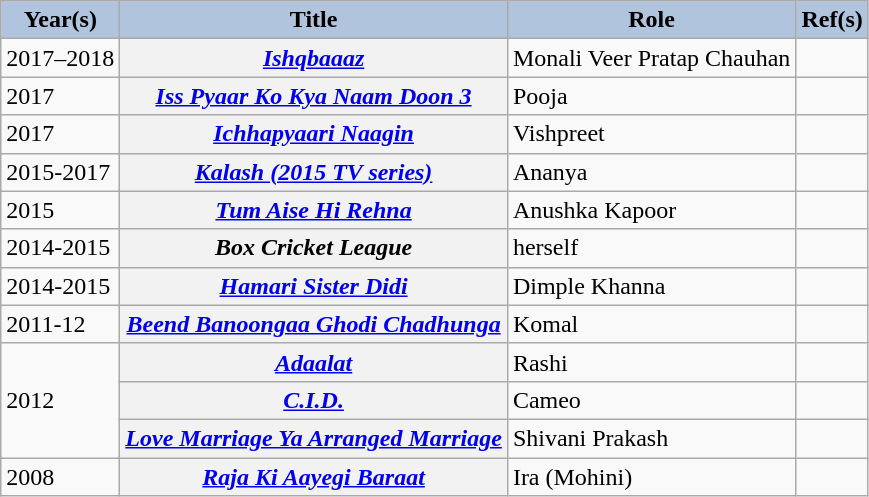<table class="wikitable sortable plainrowheaders">
<tr>
<th style="background:#B0C4DE;">Year(s)</th>
<th style="background:#B0C4DE;">Title</th>
<th style="background:#B0C4DE;">Role</th>
<th style="background:#B0C4DE;">Ref(s)</th>
</tr>
<tr>
<td>2017–2018</td>
<th scope="row"><em><a href='#'>Ishqbaaaz</a></em></th>
<td>Monali Veer Pratap Chauhan</td>
<td></td>
</tr>
<tr>
<td>2017</td>
<th scope="row"><em><a href='#'>Iss Pyaar Ko Kya Naam Doon 3</a></em></th>
<td>Pooja</td>
<td></td>
</tr>
<tr>
<td>2017</td>
<th scope="row"><em><a href='#'>Ichhapyaari Naagin</a></em></th>
<td>Vishpreet</td>
<td></td>
</tr>
<tr>
<td>2015-2017</td>
<th scope="row"><em><a href='#'>Kalash (2015 TV series)</a></em></th>
<td>Ananya</td>
<td></td>
</tr>
<tr>
<td>2015</td>
<th scope="row"><em><a href='#'>Tum Aise Hi Rehna</a></em></th>
<td>Anushka Kapoor</td>
<td></td>
</tr>
<tr>
<td>2014-2015</td>
<th scope="row"><em>Box Cricket League</em></th>
<td>herself</td>
<td></td>
</tr>
<tr>
<td>2014-2015</td>
<th scope="row"><em><a href='#'>Hamari Sister Didi</a></em></th>
<td>Dimple Khanna</td>
<td></td>
</tr>
<tr>
<td>2011-12</td>
<th scope="row"><em><a href='#'>Beend Banoongaa Ghodi Chadhunga</a></em></th>
<td>Komal</td>
<td></td>
</tr>
<tr>
<td rowspan="3">2012</td>
<th scope="row"><em><a href='#'>Adaalat</a></em></th>
<td>Rashi</td>
<td></td>
</tr>
<tr>
<th scope="row"><em><a href='#'>C.I.D.</a></em></th>
<td>Cameo</td>
<td></td>
</tr>
<tr>
<th scope="row"><em><a href='#'>Love Marriage Ya Arranged Marriage</a></em></th>
<td>Shivani Prakash</td>
<td></td>
</tr>
<tr>
<td>2008</td>
<th scope="row"><em><a href='#'>Raja Ki Aayegi Baraat</a></em></th>
<td>Ira (Mohini)</td>
<td></td>
</tr>
</table>
